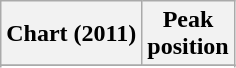<table class="wikitable sortable plainrowheaders" style="text-align:center">
<tr>
<th scope="col">Chart (2011)</th>
<th scope="col">Peak<br> position</th>
</tr>
<tr>
</tr>
<tr>
</tr>
<tr>
</tr>
<tr>
</tr>
<tr>
</tr>
</table>
